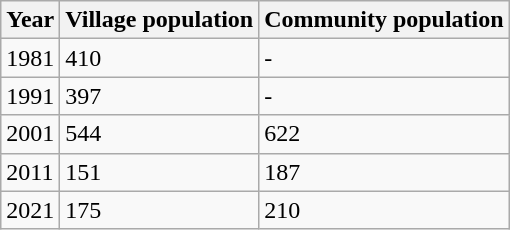<table class="wikitable">
<tr>
<th>Year</th>
<th>Village population</th>
<th>Community population</th>
</tr>
<tr>
<td>1981</td>
<td>410</td>
<td>-</td>
</tr>
<tr>
<td>1991</td>
<td>397</td>
<td>-</td>
</tr>
<tr>
<td>2001</td>
<td>544</td>
<td>622</td>
</tr>
<tr>
<td>2011</td>
<td>151</td>
<td>187</td>
</tr>
<tr>
<td>2021</td>
<td>175</td>
<td>210</td>
</tr>
</table>
